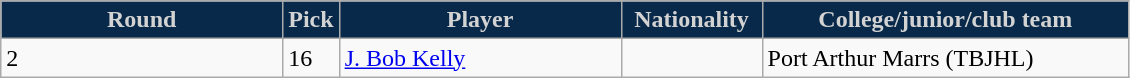<table class="wikitable">
<tr>
<th style="background:#08294a; color:#d3d3d3; width:25%;">Round</th>
<th style="background:#08294a; color:#d3d3d3; width:5%;">Pick</th>
<th style="background:#08294a; color:#d3d3d3; width:25%;">Player</th>
<th style="background:#08294a; color:#d3d3d3; width:12.5%;">Nationality</th>
<th style="background:#08294a; color:#d3d3d3; width:32.5%;">College/junior/club team</th>
</tr>
<tr>
<td>2</td>
<td>16</td>
<td><a href='#'>J. Bob Kelly</a></td>
<td></td>
<td>Port Arthur Marrs (TBJHL)</td>
</tr>
</table>
